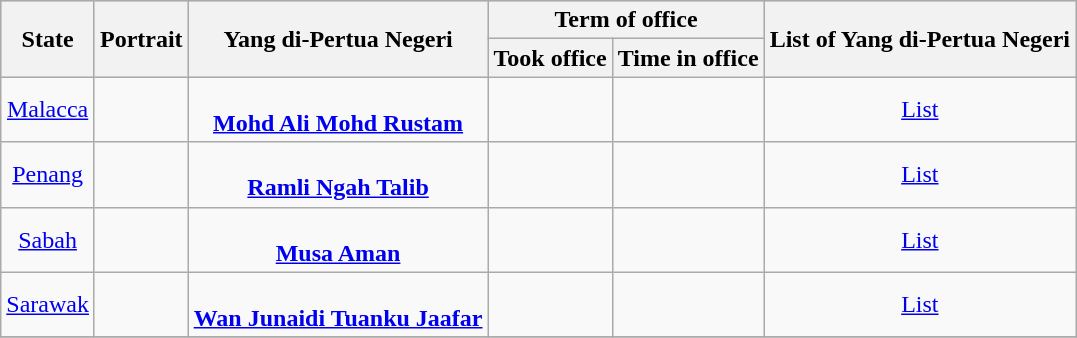<table class="wikitable" style="text-align:center">
<tr style="background:#cccccc">
<th rowspan=2>State</th>
<th rowspan=2>Portrait</th>
<th rowspan=2>Yang di-Pertua Negeri<br></th>
<th colspan=2>Term of office</th>
<th rowspan=2>List of Yang di-Pertua Negeri</th>
</tr>
<tr>
<th>Took office</th>
<th>Time in office</th>
</tr>
<tr>
<td><a href='#'>Malacca</a></td>
<td></td>
<td><br><strong><a href='#'>Mohd Ali Mohd Rustam</a></strong><br></td>
<td></td>
<td></td>
<td><a href='#'>List</a></td>
</tr>
<tr>
<td><a href='#'>Penang</a></td>
<td></td>
<td><br><strong><a href='#'>Ramli Ngah Talib</a></strong><br></td>
<td></td>
<td></td>
<td><a href='#'>List</a></td>
</tr>
<tr>
<td><a href='#'>Sabah</a></td>
<td></td>
<td><br><strong><a href='#'>Musa Aman</a></strong><br></td>
<td></td>
<td></td>
<td><a href='#'>List</a></td>
</tr>
<tr>
<td><a href='#'>Sarawak</a></td>
<td></td>
<td><br><strong><a href='#'>Wan Junaidi Tuanku Jaafar</a></strong><br></td>
<td></td>
<td></td>
<td><a href='#'>List</a></td>
</tr>
<tr>
</tr>
</table>
